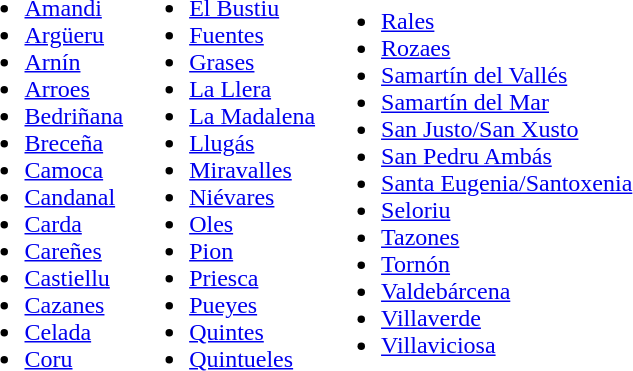<table>
<tr>
<td><br><ul><li><a href='#'>Amandi</a></li><li><a href='#'>Argüeru</a></li><li><a href='#'>Arnín</a></li><li><a href='#'>Arroes</a></li><li><a href='#'>Bedriñana</a></li><li><a href='#'>Breceña</a></li><li><a href='#'>Camoca</a></li><li><a href='#'>Candanal</a></li><li><a href='#'>Carda</a></li><li><a href='#'>Careñes</a></li><li><a href='#'>Castiellu</a></li><li><a href='#'>Cazanes</a></li><li><a href='#'>Celada</a></li><li><a href='#'>Coru</a></li></ul></td>
<td><br><ul><li><a href='#'>El Bustiu</a></li><li><a href='#'>Fuentes</a></li><li><a href='#'>Grases</a></li><li><a href='#'>La Llera</a></li><li><a href='#'>La Madalena</a></li><li><a href='#'>Llugás</a></li><li><a href='#'>Miravalles</a></li><li><a href='#'>Niévares</a></li><li><a href='#'>Oles</a></li><li><a href='#'>Pion</a></li><li><a href='#'>Priesca</a></li><li><a href='#'>Pueyes</a></li><li><a href='#'>Quintes</a></li><li><a href='#'>Quintueles</a></li></ul></td>
<td><br><ul><li><a href='#'>Rales</a></li><li><a href='#'>Rozaes</a></li><li><a href='#'>Samartín del Vallés</a></li><li><a href='#'>Samartín del Mar</a></li><li><a href='#'>San Justo/San Xusto</a></li><li><a href='#'>San Pedru Ambás</a></li><li><a href='#'>Santa Eugenia/Santoxenia</a></li><li><a href='#'>Seloriu</a></li><li><a href='#'>Tazones</a></li><li><a href='#'>Tornón</a></li><li><a href='#'>Valdebárcena</a></li><li><a href='#'>Villaverde</a></li><li><a href='#'>Villaviciosa</a></li></ul></td>
</tr>
</table>
